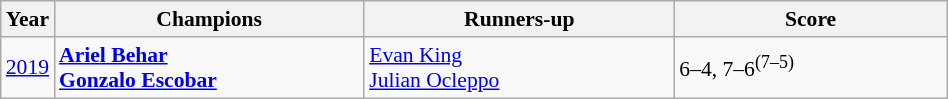<table class="wikitable" style="font-size:90%">
<tr>
<th>Year</th>
<th width="200">Champions</th>
<th width="200">Runners-up</th>
<th width="175">Score</th>
</tr>
<tr>
<td><a href='#'>2019</a></td>
<td> <strong><a href='#'>Ariel Behar</a></strong><br> <strong><a href='#'>Gonzalo Escobar</a></strong></td>
<td> <a href='#'>Evan King</a><br> <a href='#'>Julian Ocleppo</a></td>
<td>6–4, 7–6<sup>(7–5)</sup></td>
</tr>
</table>
